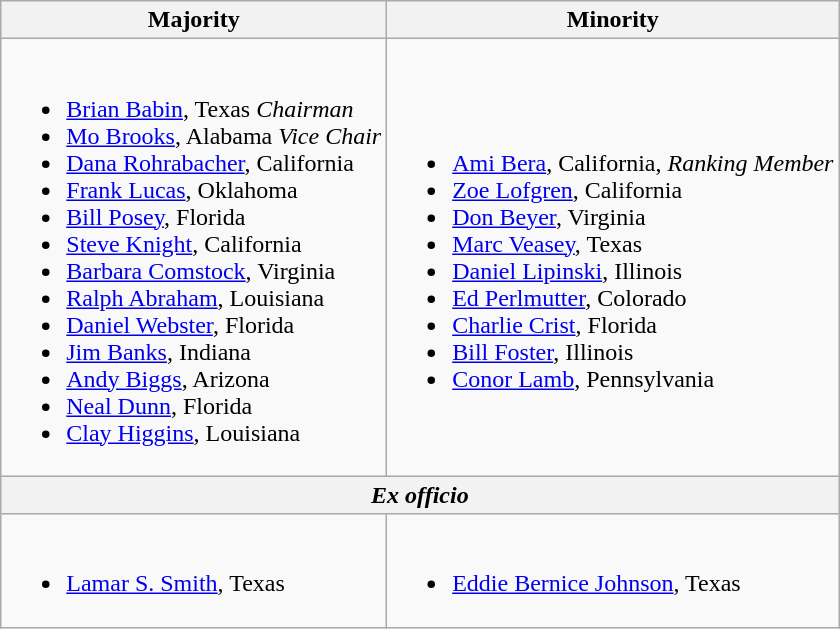<table class=wikitable>
<tr>
<th>Majority</th>
<th>Minority</th>
</tr>
<tr>
<td><br><ul><li><a href='#'>Brian Babin</a>, Texas <em>Chairman</em></li><li><a href='#'>Mo Brooks</a>, Alabama <em>Vice Chair</em></li><li><a href='#'>Dana Rohrabacher</a>, California</li><li><a href='#'>Frank Lucas</a>, Oklahoma</li><li><a href='#'>Bill Posey</a>, Florida</li><li><a href='#'>Steve Knight</a>, California</li><li><a href='#'>Barbara Comstock</a>, Virginia</li><li><a href='#'>Ralph Abraham</a>, Louisiana</li><li><a href='#'>Daniel Webster</a>, Florida</li><li><a href='#'>Jim Banks</a>, Indiana</li><li><a href='#'>Andy Biggs</a>, Arizona</li><li><a href='#'>Neal Dunn</a>, Florida</li><li><a href='#'>Clay Higgins</a>, Louisiana</li></ul></td>
<td><br><ul><li><a href='#'>Ami Bera</a>, California, <em>Ranking Member</em></li><li><a href='#'>Zoe Lofgren</a>, California</li><li><a href='#'>Don Beyer</a>, Virginia</li><li><a href='#'>Marc Veasey</a>, Texas</li><li><a href='#'>Daniel Lipinski</a>, Illinois</li><li><a href='#'>Ed Perlmutter</a>, Colorado</li><li><a href='#'>Charlie Crist</a>, Florida</li><li><a href='#'>Bill Foster</a>, Illinois</li><li><a href='#'>Conor Lamb</a>, Pennsylvania</li></ul></td>
</tr>
<tr>
<th colspan=2><em>Ex officio</em></th>
</tr>
<tr>
<td><br><ul><li><a href='#'>Lamar S. Smith</a>, Texas</li></ul></td>
<td><br><ul><li><a href='#'>Eddie Bernice Johnson</a>, Texas</li></ul></td>
</tr>
</table>
